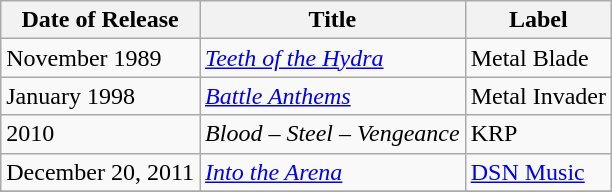<table class="wikitable">
<tr>
<th>Date of Release</th>
<th>Title</th>
<th>Label</th>
</tr>
<tr>
<td>November 1989</td>
<td><em><a href='#'>Teeth of the Hydra</a></em></td>
<td>Metal Blade</td>
</tr>
<tr>
<td>January 1998</td>
<td><em><a href='#'>Battle Anthems</a></em></td>
<td>Metal Invader</td>
</tr>
<tr>
<td>2010</td>
<td><em>Blood – Steel – Vengeance</em></td>
<td>KRP</td>
</tr>
<tr>
<td>December 20, 2011</td>
<td><em><a href='#'>Into the Arena</a></em></td>
<td><a href='#'>DSN Music</a></td>
</tr>
<tr>
</tr>
</table>
